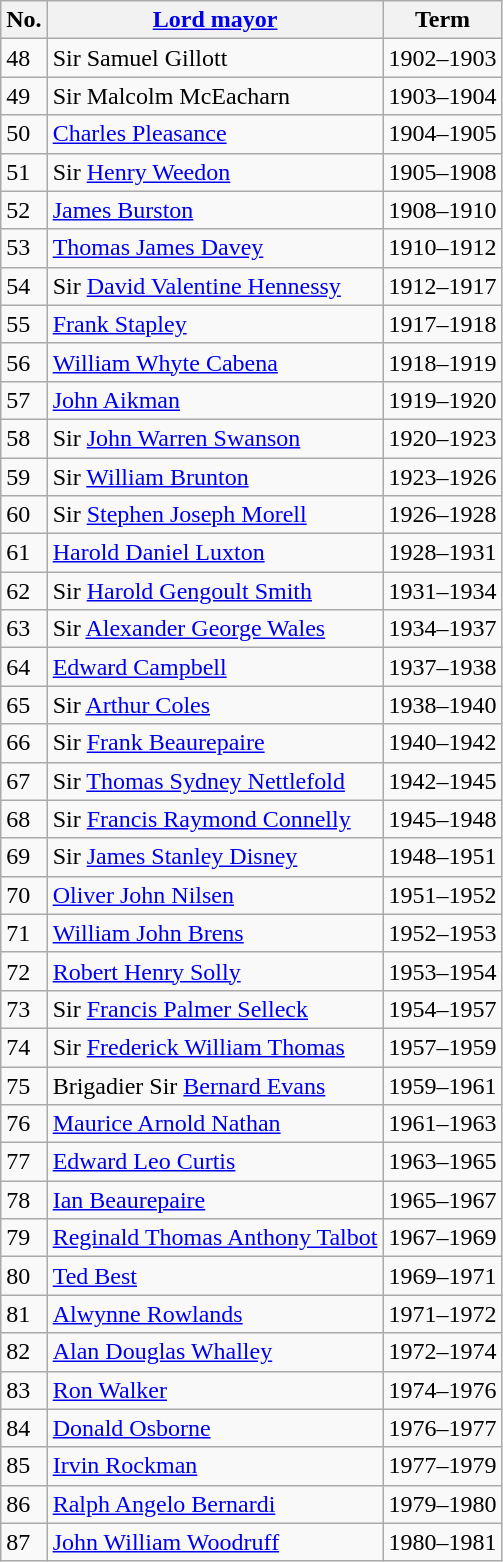<table class="wikitable">
<tr>
<th>No.</th>
<th><a href='#'>Lord mayor</a></th>
<th>Term</th>
</tr>
<tr>
<td>48</td>
<td>Sir Samuel Gillott</td>
<td>1902–1903</td>
</tr>
<tr>
<td>49</td>
<td>Sir Malcolm McEacharn</td>
<td>1903–1904</td>
</tr>
<tr>
<td>50</td>
<td><a href='#'>Charles Pleasance</a></td>
<td>1904–1905</td>
</tr>
<tr>
<td>51</td>
<td>Sir <a href='#'>Henry Weedon</a></td>
<td>1905–1908</td>
</tr>
<tr>
<td>52</td>
<td><a href='#'>James Burston</a></td>
<td>1908–1910</td>
</tr>
<tr>
<td>53</td>
<td><a href='#'>Thomas James Davey</a></td>
<td>1910–1912</td>
</tr>
<tr>
<td>54</td>
<td>Sir <a href='#'>David Valentine Hennessy</a></td>
<td>1912–1917</td>
</tr>
<tr>
<td>55</td>
<td><a href='#'>Frank Stapley</a></td>
<td>1917–1918</td>
</tr>
<tr>
<td>56</td>
<td><a href='#'>William Whyte Cabena</a></td>
<td>1918–1919</td>
</tr>
<tr>
<td>57</td>
<td><a href='#'>John Aikman</a></td>
<td>1919–1920</td>
</tr>
<tr>
<td>58</td>
<td>Sir <a href='#'>John Warren Swanson</a></td>
<td>1920–1923</td>
</tr>
<tr>
<td>59</td>
<td>Sir <a href='#'>William Brunton</a></td>
<td>1923–1926</td>
</tr>
<tr>
<td>60</td>
<td>Sir <a href='#'>Stephen Joseph Morell</a></td>
<td>1926–1928</td>
</tr>
<tr>
<td>61</td>
<td><a href='#'>Harold Daniel Luxton</a></td>
<td>1928–1931</td>
</tr>
<tr>
<td>62</td>
<td>Sir <a href='#'>Harold Gengoult Smith</a></td>
<td>1931–1934</td>
</tr>
<tr>
<td>63</td>
<td>Sir <a href='#'>Alexander George Wales</a></td>
<td>1934–1937</td>
</tr>
<tr>
<td>64</td>
<td><a href='#'>Edward Campbell</a></td>
<td>1937–1938</td>
</tr>
<tr>
<td>65</td>
<td>Sir <a href='#'>Arthur Coles</a></td>
<td>1938–1940</td>
</tr>
<tr>
<td>66</td>
<td>Sir <a href='#'>Frank Beaurepaire</a></td>
<td>1940–1942</td>
</tr>
<tr>
<td>67</td>
<td>Sir <a href='#'>Thomas Sydney Nettlefold</a></td>
<td>1942–1945</td>
</tr>
<tr>
<td>68</td>
<td>Sir <a href='#'>Francis Raymond Connelly</a></td>
<td>1945–1948</td>
</tr>
<tr>
<td>69</td>
<td>Sir <a href='#'>James Stanley Disney</a></td>
<td>1948–1951</td>
</tr>
<tr>
<td>70</td>
<td><a href='#'>Oliver John Nilsen</a></td>
<td>1951–1952</td>
</tr>
<tr>
<td>71</td>
<td><a href='#'>William John Brens</a></td>
<td>1952–1953</td>
</tr>
<tr>
<td>72</td>
<td><a href='#'>Robert Henry Solly</a></td>
<td>1953–1954</td>
</tr>
<tr>
<td>73</td>
<td>Sir <a href='#'>Francis Palmer Selleck</a></td>
<td>1954–1957</td>
</tr>
<tr>
<td>74</td>
<td>Sir <a href='#'>Frederick William Thomas</a></td>
<td>1957–1959</td>
</tr>
<tr>
<td>75</td>
<td>Brigadier Sir <a href='#'>Bernard Evans</a></td>
<td>1959–1961</td>
</tr>
<tr>
<td>76</td>
<td><a href='#'>Maurice Arnold Nathan</a></td>
<td>1961–1963</td>
</tr>
<tr>
<td>77</td>
<td><a href='#'>Edward Leo Curtis</a></td>
<td>1963–1965</td>
</tr>
<tr>
<td>78</td>
<td><a href='#'>Ian Beaurepaire</a></td>
<td>1965–1967</td>
</tr>
<tr>
<td>79</td>
<td><a href='#'>Reginald Thomas Anthony Talbot</a></td>
<td>1967–1969</td>
</tr>
<tr>
<td>80</td>
<td><a href='#'>Ted Best</a></td>
<td>1969–1971</td>
</tr>
<tr>
<td>81</td>
<td><a href='#'>Alwynne Rowlands</a></td>
<td>1971–1972</td>
</tr>
<tr>
<td>82</td>
<td><a href='#'>Alan Douglas Whalley</a></td>
<td>1972–1974</td>
</tr>
<tr>
<td>83</td>
<td><a href='#'>Ron Walker</a></td>
<td>1974–1976</td>
</tr>
<tr>
<td>84</td>
<td><a href='#'>Donald Osborne</a></td>
<td>1976–1977</td>
</tr>
<tr>
<td>85</td>
<td><a href='#'>Irvin Rockman</a></td>
<td>1977–1979</td>
</tr>
<tr>
<td>86</td>
<td><a href='#'>Ralph Angelo Bernardi</a></td>
<td>1979–1980</td>
</tr>
<tr>
<td>87</td>
<td><a href='#'>John William Woodruff</a></td>
<td>1980–1981</td>
</tr>
</table>
